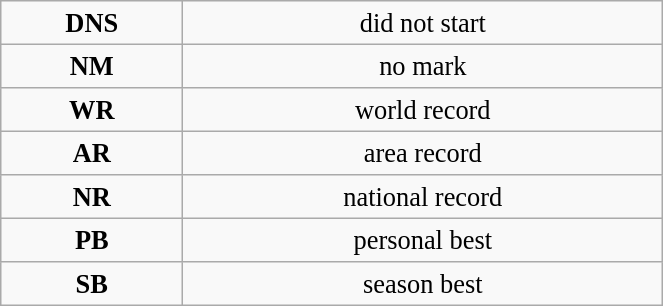<table class="wikitable" style=" text-align:center; font-size:110%;" width="35%">
<tr>
<td><strong>DNS</strong></td>
<td>did not start</td>
</tr>
<tr>
<td><strong>NM</strong></td>
<td>no mark</td>
</tr>
<tr>
<td><strong>WR</strong></td>
<td>world record</td>
</tr>
<tr>
<td><strong>AR</strong></td>
<td>area record</td>
</tr>
<tr>
<td><strong>NR</strong></td>
<td>national record</td>
</tr>
<tr>
<td><strong>PB</strong></td>
<td>personal best</td>
</tr>
<tr>
<td><strong>SB</strong></td>
<td>season best</td>
</tr>
</table>
